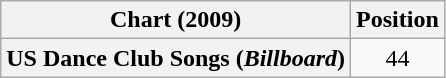<table class="wikitable plainrowheaders" style="text-align:center">
<tr>
<th scope="col">Chart (2009)</th>
<th scope="col">Position</th>
</tr>
<tr>
<th scope="row">US Dance Club Songs (<em>Billboard</em>)</th>
<td>44</td>
</tr>
</table>
